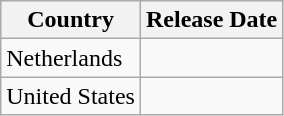<table class="wikitable">
<tr>
<th>Country</th>
<th>Release Date</th>
</tr>
<tr>
<td>Netherlands</td>
<td></td>
</tr>
<tr>
<td>United States</td>
<td></td>
</tr>
</table>
